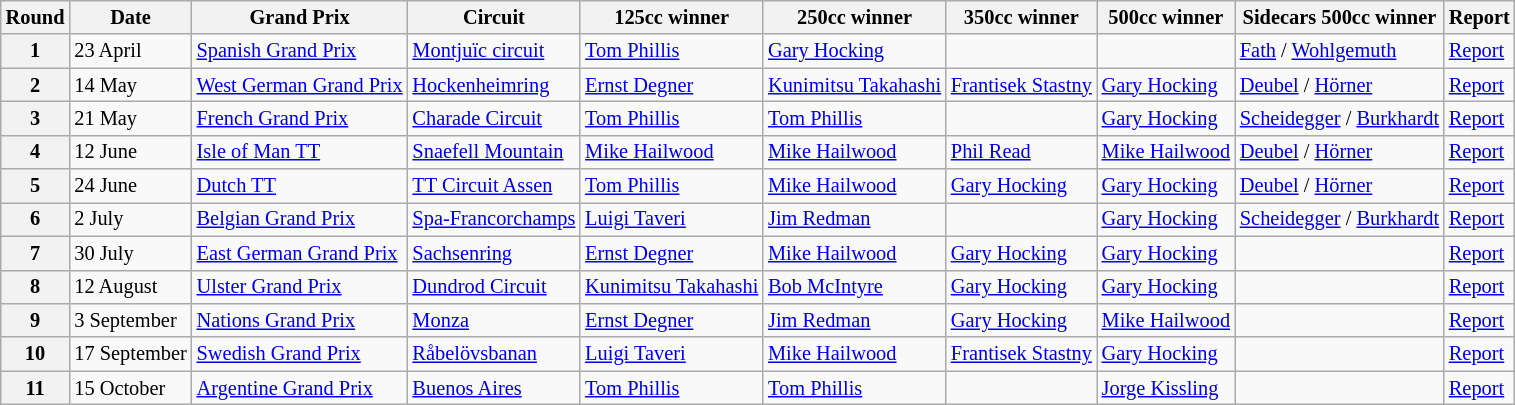<table class="wikitable" style="font-size: 85%">
<tr>
<th>Round</th>
<th>Date</th>
<th>Grand Prix</th>
<th>Circuit</th>
<th>125cc winner</th>
<th>250cc winner</th>
<th>350cc winner</th>
<th>500cc winner</th>
<th>Sidecars 500cc winner</th>
<th>Report</th>
</tr>
<tr>
<th>1</th>
<td>23 April</td>
<td> <a href='#'>Spanish Grand Prix</a></td>
<td><a href='#'>Montjuïc circuit</a></td>
<td> <a href='#'>Tom Phillis</a></td>
<td> <a href='#'>Gary Hocking</a></td>
<td></td>
<td></td>
<td> <a href='#'>Fath</a> / <a href='#'>Wohlgemuth</a></td>
<td><a href='#'>Report</a></td>
</tr>
<tr>
<th>2</th>
<td>14 May</td>
<td> <a href='#'>West German Grand Prix</a></td>
<td><a href='#'>Hockenheimring</a></td>
<td> <a href='#'>Ernst Degner</a></td>
<td> <a href='#'>Kunimitsu Takahashi</a></td>
<td> <a href='#'>Frantisek Stastny</a></td>
<td> <a href='#'>Gary Hocking</a></td>
<td> <a href='#'>Deubel</a> / <a href='#'>Hörner</a></td>
<td><a href='#'>Report</a></td>
</tr>
<tr>
<th>3</th>
<td>21 May</td>
<td> <a href='#'>French Grand Prix</a></td>
<td><a href='#'>Charade Circuit</a></td>
<td> <a href='#'>Tom Phillis</a></td>
<td> <a href='#'>Tom Phillis</a></td>
<td></td>
<td>  <a href='#'>Gary Hocking</a></td>
<td>  <a href='#'>Scheidegger</a> / <a href='#'>Burkhardt</a></td>
<td><a href='#'>Report</a></td>
</tr>
<tr>
<th>4</th>
<td>12 June</td>
<td> <a href='#'>Isle of Man TT</a></td>
<td><a href='#'>Snaefell Mountain</a></td>
<td> <a href='#'>Mike Hailwood</a></td>
<td> <a href='#'>Mike Hailwood</a></td>
<td> <a href='#'>Phil Read</a></td>
<td> <a href='#'>Mike Hailwood</a></td>
<td> <a href='#'>Deubel</a> / <a href='#'>Hörner</a></td>
<td><a href='#'>Report</a></td>
</tr>
<tr>
<th>5</th>
<td>24 June</td>
<td> <a href='#'>Dutch TT</a></td>
<td><a href='#'>TT Circuit Assen</a></td>
<td> <a href='#'>Tom Phillis</a></td>
<td> <a href='#'>Mike Hailwood</a></td>
<td> <a href='#'>Gary Hocking</a></td>
<td> <a href='#'>Gary Hocking</a></td>
<td> <a href='#'>Deubel</a> / <a href='#'>Hörner</a></td>
<td><a href='#'>Report</a></td>
</tr>
<tr>
<th>6</th>
<td>2 July</td>
<td> <a href='#'>Belgian Grand Prix</a></td>
<td><a href='#'>Spa-Francorchamps</a></td>
<td> <a href='#'>Luigi Taveri</a></td>
<td> <a href='#'>Jim Redman</a></td>
<td></td>
<td> <a href='#'>Gary Hocking</a></td>
<td>  <a href='#'>Scheidegger</a> / <a href='#'>Burkhardt</a></td>
<td><a href='#'>Report</a></td>
</tr>
<tr>
<th>7</th>
<td>30 July</td>
<td> <a href='#'>East German Grand Prix</a></td>
<td><a href='#'>Sachsenring</a></td>
<td> <a href='#'>Ernst Degner</a></td>
<td> <a href='#'>Mike Hailwood</a></td>
<td> <a href='#'>Gary Hocking</a></td>
<td> <a href='#'>Gary Hocking</a></td>
<td></td>
<td><a href='#'>Report</a></td>
</tr>
<tr>
<th>8</th>
<td>12 August</td>
<td> <a href='#'>Ulster Grand Prix</a></td>
<td><a href='#'>Dundrod Circuit</a></td>
<td> <a href='#'>Kunimitsu Takahashi</a></td>
<td> <a href='#'>Bob McIntyre</a></td>
<td> <a href='#'>Gary Hocking</a></td>
<td> <a href='#'>Gary Hocking</a></td>
<td></td>
<td><a href='#'>Report</a></td>
</tr>
<tr>
<th>9</th>
<td>3 September</td>
<td> <a href='#'>Nations Grand Prix</a></td>
<td><a href='#'>Monza</a></td>
<td> <a href='#'>Ernst Degner</a></td>
<td> <a href='#'>Jim Redman</a></td>
<td> <a href='#'>Gary Hocking</a></td>
<td> <a href='#'>Mike Hailwood</a></td>
<td></td>
<td><a href='#'>Report</a></td>
</tr>
<tr>
<th>10</th>
<td>17 September</td>
<td> <a href='#'>Swedish Grand Prix</a></td>
<td><a href='#'>Råbelövsbanan</a></td>
<td> <a href='#'>Luigi Taveri</a></td>
<td> <a href='#'>Mike Hailwood</a></td>
<td> <a href='#'>Frantisek Stastny</a></td>
<td> <a href='#'>Gary Hocking</a></td>
<td></td>
<td><a href='#'>Report</a></td>
</tr>
<tr>
<th>11</th>
<td>15 October</td>
<td> <a href='#'>Argentine Grand Prix</a></td>
<td><a href='#'>Buenos Aires</a></td>
<td> <a href='#'>Tom Phillis</a></td>
<td> <a href='#'>Tom Phillis</a></td>
<td></td>
<td> <a href='#'>Jorge Kissling</a></td>
<td></td>
<td><a href='#'>Report</a></td>
</tr>
</table>
